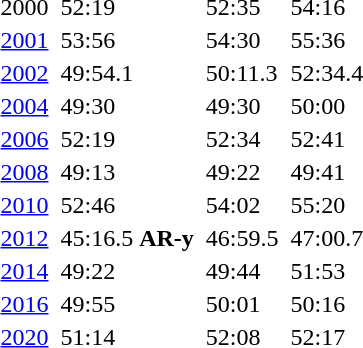<table>
<tr>
<td>2000</td>
<td></td>
<td>52:19</td>
<td></td>
<td>52:35</td>
<td></td>
<td>54:16</td>
</tr>
<tr>
<td><a href='#'>2001</a></td>
<td></td>
<td>53:56</td>
<td></td>
<td>54:30</td>
<td></td>
<td>55:36</td>
</tr>
<tr>
<td><a href='#'>2002</a></td>
<td></td>
<td>49:54.1</td>
<td></td>
<td>50:11.3</td>
<td></td>
<td>52:34.4</td>
</tr>
<tr>
<td><a href='#'>2004</a></td>
<td></td>
<td>49:30</td>
<td></td>
<td>49:30</td>
<td></td>
<td>50:00</td>
</tr>
<tr>
<td><a href='#'>2006</a></td>
<td></td>
<td>52:19</td>
<td></td>
<td>52:34</td>
<td></td>
<td>52:41</td>
</tr>
<tr>
<td><a href='#'>2008</a></td>
<td></td>
<td>49:13</td>
<td></td>
<td>49:22</td>
<td></td>
<td>49:41</td>
</tr>
<tr>
<td><a href='#'>2010</a></td>
<td></td>
<td>52:46</td>
<td></td>
<td>54:02</td>
<td></td>
<td>55:20</td>
</tr>
<tr>
<td><a href='#'>2012</a></td>
<td></td>
<td>45:16.5 <strong>AR-y</strong></td>
<td></td>
<td>46:59.5</td>
<td></td>
<td>47:00.7</td>
</tr>
<tr>
<td><a href='#'>2014</a></td>
<td></td>
<td>49:22</td>
<td></td>
<td>49:44</td>
<td></td>
<td>51:53</td>
</tr>
<tr>
<td><a href='#'>2016</a></td>
<td></td>
<td>49:55</td>
<td></td>
<td>50:01</td>
<td></td>
<td>50:16</td>
</tr>
<tr>
<td><a href='#'>2020</a></td>
<td></td>
<td>51:14</td>
<td></td>
<td>52:08</td>
<td></td>
<td>52:17</td>
</tr>
</table>
